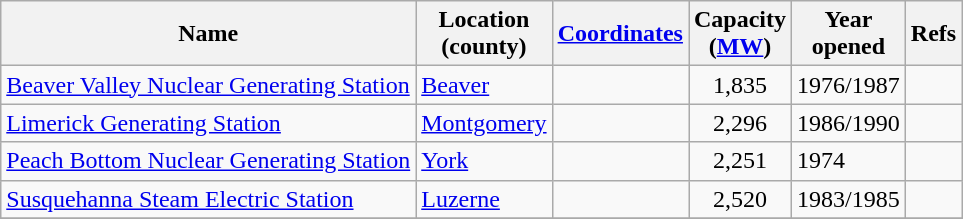<table class="wikitable sortable">
<tr>
<th>Name</th>
<th>Location<br>(county)</th>
<th><a href='#'>Coordinates</a></th>
<th>Capacity<br>(<a href='#'>MW</a>)</th>
<th>Year<br>opened</th>
<th>Refs</th>
</tr>
<tr>
<td><a href='#'>Beaver Valley Nuclear Generating Station</a></td>
<td><a href='#'>Beaver</a></td>
<td></td>
<td align="center">1,835</td>
<td>1976/1987</td>
<td></td>
</tr>
<tr>
<td><a href='#'>Limerick Generating Station</a></td>
<td><a href='#'>Montgomery</a></td>
<td></td>
<td align="center">2,296</td>
<td>1986/1990</td>
<td></td>
</tr>
<tr>
<td><a href='#'>Peach Bottom Nuclear Generating Station</a></td>
<td><a href='#'>York</a></td>
<td></td>
<td align="center">2,251</td>
<td>1974</td>
<td></td>
</tr>
<tr>
<td><a href='#'>Susquehanna Steam Electric Station</a></td>
<td><a href='#'>Luzerne</a></td>
<td></td>
<td align="center">2,520</td>
<td>1983/1985</td>
<td></td>
</tr>
<tr>
</tr>
</table>
